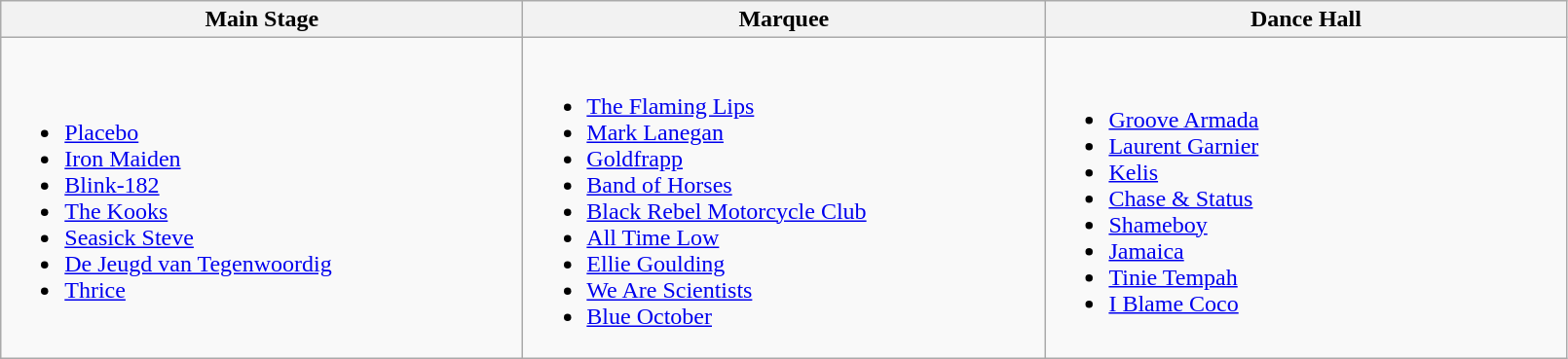<table class="wikitable">
<tr>
<th width="350" rowspan="1">Main Stage</th>
<th width="350" rowspan="1">Marquee</th>
<th width="350" rowspan="1">Dance Hall</th>
</tr>
<tr>
<td><br><ul><li><a href='#'>Placebo</a></li><li><a href='#'>Iron Maiden</a></li><li><a href='#'>Blink-182</a></li><li><a href='#'>The Kooks</a></li><li><a href='#'>Seasick Steve</a></li><li><a href='#'>De Jeugd van Tegenwoordig</a></li><li><a href='#'>Thrice</a></li></ul></td>
<td><br><ul><li><a href='#'>The Flaming Lips</a></li><li><a href='#'>Mark Lanegan</a></li><li><a href='#'>Goldfrapp</a></li><li><a href='#'>Band of Horses</a></li><li><a href='#'>Black Rebel Motorcycle Club</a></li><li><a href='#'>All Time Low</a></li><li><a href='#'>Ellie Goulding</a></li><li><a href='#'>We Are Scientists</a></li><li><a href='#'>Blue October</a></li></ul></td>
<td><br><ul><li><a href='#'>Groove Armada</a></li><li><a href='#'>Laurent Garnier</a></li><li><a href='#'>Kelis</a></li><li><a href='#'>Chase & Status</a></li><li><a href='#'>Shameboy</a></li><li><a href='#'>Jamaica</a></li><li><a href='#'>Tinie Tempah</a></li><li><a href='#'>I Blame Coco</a></li></ul></td>
</tr>
</table>
